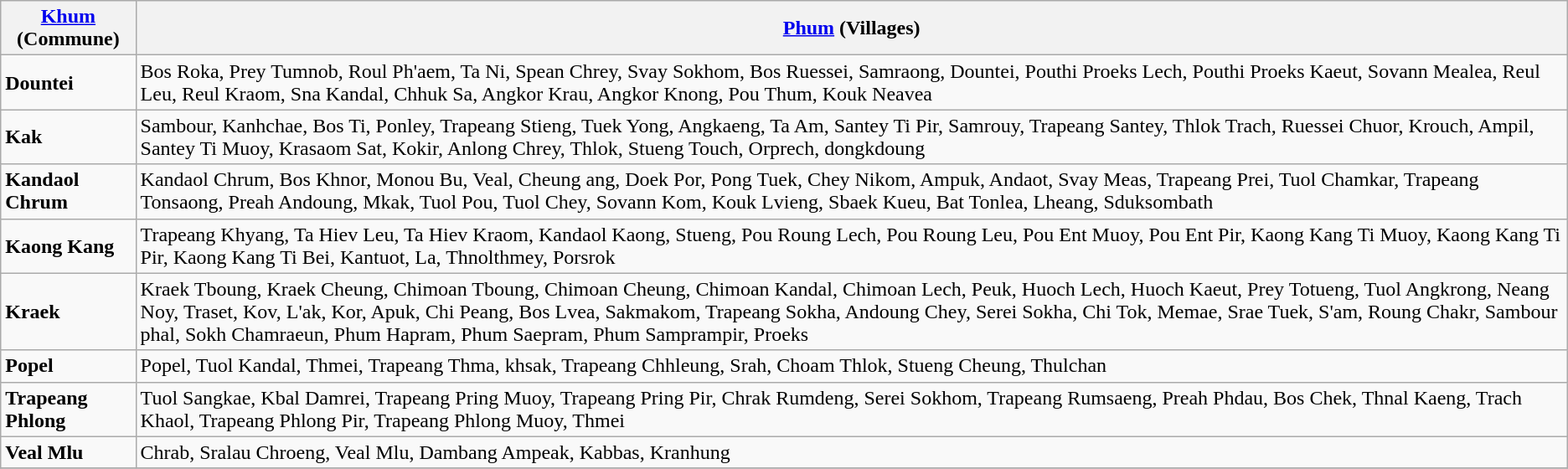<table class="wikitable">
<tr>
<th><a href='#'>Khum</a> (Commune)</th>
<th><a href='#'>Phum</a> (Villages)</th>
</tr>
<tr>
<td><strong>Dountei</strong></td>
<td>Bos Roka, Prey Tumnob, Roul Ph'aem, Ta Ni, Spean Chrey, Svay Sokhom, Bos Ruessei, Samraong, Dountei, Pouthi Proeks Lech, Pouthi Proeks Kaeut, Sovann Mealea, Reul Leu, Reul Kraom, Sna Kandal, Chhuk Sa, Angkor Krau, Angkor Knong, Pou Thum, Kouk Neavea</td>
</tr>
<tr>
<td><strong>Kak</strong></td>
<td>Sambour, Kanhchae, Bos Ti, Ponley, Trapeang Stieng, Tuek Yong, Angkaeng, Ta Am, Santey Ti Pir, Samrouy, Trapeang Santey, Thlok Trach, Ruessei Chuor, Krouch, Ampil, Santey Ti Muoy, Krasaom Sat, Kokir, Anlong Chrey, Thlok, Stueng Touch, Orprech, dongkdoung</td>
</tr>
<tr>
<td><strong>Kandaol Chrum</strong></td>
<td>Kandaol Chrum, Bos Khnor, Monou Bu, Veal, Cheung ang, Doek Por, Pong Tuek, Chey Nikom, Ampuk, Andaot, Svay Meas, Trapeang Prei, Tuol Chamkar, Trapeang Tonsaong, Preah Andoung, Mkak, Tuol Pou, Tuol Chey, Sovann Kom, Kouk Lvieng, Sbaek Kueu, Bat Tonlea, Lheang, Sduksombath</td>
</tr>
<tr>
<td><strong>Kaong Kang</strong></td>
<td>Trapeang Khyang, Ta Hiev Leu, Ta Hiev Kraom, Kandaol Kaong, Stueng, Pou Roung Lech, Pou Roung Leu, Pou Ent Muoy, Pou Ent Pir, Kaong Kang Ti Muoy, Kaong Kang Ti Pir, Kaong Kang Ti Bei, Kantuot, La, Thnolthmey, Porsrok</td>
</tr>
<tr>
<td><strong>Kraek</strong></td>
<td>Kraek Tboung, Kraek Cheung, Chimoan Tboung, Chimoan Cheung, Chimoan Kandal, Chimoan Lech, Peuk, Huoch Lech, Huoch Kaeut, Prey Totueng, Tuol Angkrong, Neang Noy, Traset, Kov, L'ak, Kor, Apuk, Chi Peang, Bos Lvea, Sakmakom, Trapeang Sokha, Andoung Chey, Serei Sokha, Chi Tok, Memae, Srae Tuek, S'am, Roung Chakr, Sambour phal, Sokh Chamraeun, Phum Hapram, Phum Saepram, Phum Samprampir, Proeks</td>
</tr>
<tr>
<td><strong>Popel</strong></td>
<td>Popel, Tuol Kandal, Thmei, Trapeang Thma, khsak, Trapeang Chhleung, Srah, Choam Thlok, Stueng Cheung, Thulchan</td>
</tr>
<tr>
<td><strong>Trapeang Phlong</strong></td>
<td>Tuol Sangkae, Kbal Damrei, Trapeang Pring Muoy, Trapeang Pring Pir, Chrak Rumdeng, Serei Sokhom, Trapeang Rumsaeng, Preah Phdau, Bos Chek, Thnal Kaeng, Trach Khaol, Trapeang Phlong Pir, Trapeang Phlong Muoy, Thmei</td>
</tr>
<tr>
<td><strong>Veal Mlu</strong></td>
<td>Chrab, Sralau Chroeng, Veal Mlu, Dambang Ampeak, Kabbas, Kranhung</td>
</tr>
<tr>
</tr>
</table>
